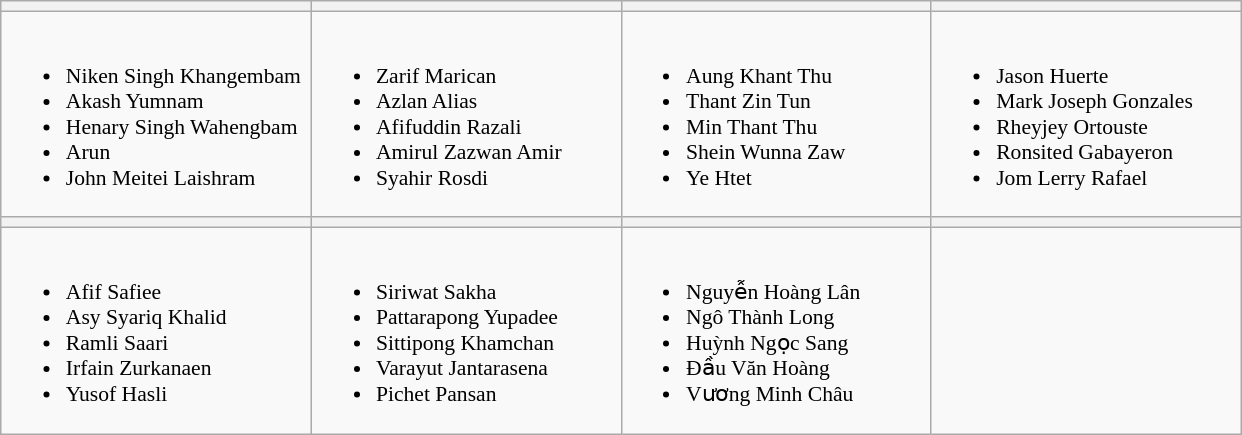<table class="wikitable" style="font-size:90%">
<tr>
<th width=200></th>
<th width=200></th>
<th width=200></th>
<th width=200></th>
</tr>
<tr>
<td valign=top><br><ul><li>Niken Singh Khangembam</li><li>Akash Yumnam</li><li>Henary Singh Wahengbam</li><li>Arun</li><li>John Meitei Laishram</li></ul></td>
<td valign=top><br><ul><li>Zarif Marican</li><li>Azlan Alias</li><li>Afifuddin Razali</li><li>Amirul Zazwan Amir</li><li>Syahir Rosdi</li></ul></td>
<td valign=top><br><ul><li>Aung Khant Thu</li><li>Thant Zin Tun</li><li>Min Thant Thu</li><li>Shein Wunna Zaw</li><li>Ye Htet</li></ul></td>
<td valign=top><br><ul><li>Jason Huerte</li><li>Mark Joseph Gonzales</li><li>Rheyjey Ortouste</li><li>Ronsited Gabayeron</li><li>Jom Lerry Rafael</li></ul></td>
</tr>
<tr>
<th></th>
<th></th>
<th></th>
<th></th>
</tr>
<tr>
<td valign=top><br><ul><li>Afif Safiee</li><li>Asy Syariq Khalid</li><li>Ramli Saari</li><li>Irfain Zurkanaen</li><li>Yusof Hasli</li></ul></td>
<td valign=top><br><ul><li>Siriwat Sakha</li><li>Pattarapong Yupadee</li><li>Sittipong Khamchan</li><li>Varayut Jantarasena</li><li>Pichet Pansan</li></ul></td>
<td valign=top><br><ul><li>Nguyễn Hoàng Lân</li><li>Ngô Thành Long</li><li>Huỳnh Ngọc Sang</li><li>Đầu Văn Hoàng</li><li>Vương Minh Châu</li></ul></td>
<td valign=top></td>
</tr>
</table>
